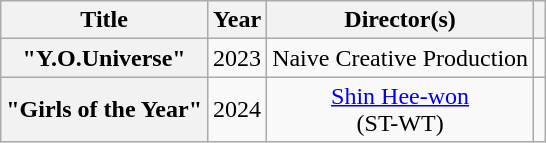<table class="wikitable plainrowheaders" style="text-align:center">
<tr>
<th scope="col">Title</th>
<th scope="col">Year</th>
<th scope="col">Director(s)</th>
<th scope="col"></th>
</tr>
<tr>
<th scope="row">"Y.O.Universe"</th>
<td>2023</td>
<td>Naive Creative Production</td>
<td></td>
</tr>
<tr>
<th scope="row">"Girls of the Year"</th>
<td>2024</td>
<td><a href='#'>Shin Hee-won</a><br>(ST-WT)</td>
<td></td>
</tr>
</table>
